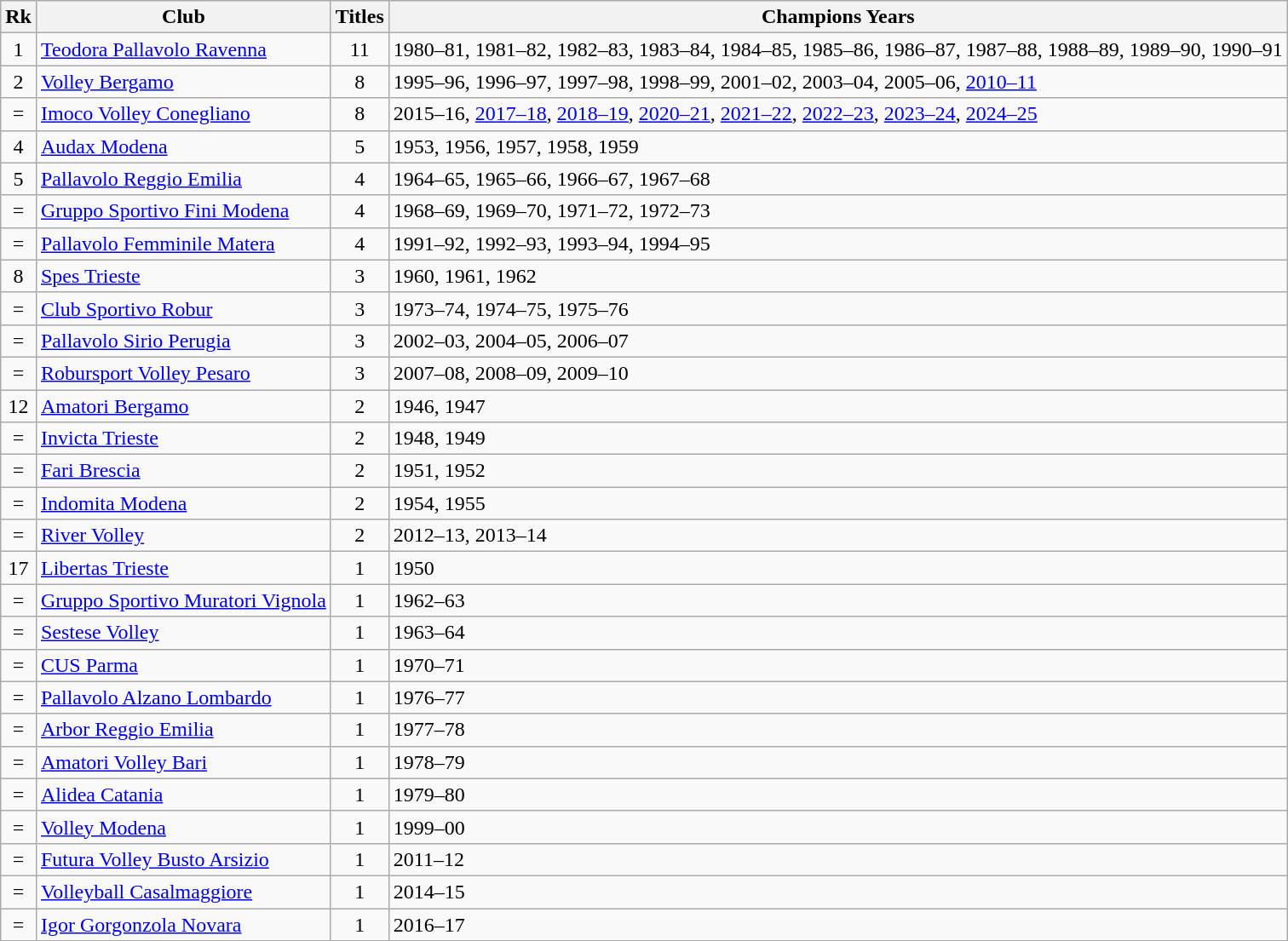<table class="wikitable">
<tr>
<th>Rk</th>
<th>Club</th>
<th>Titles</th>
<th>Champions Years</th>
</tr>
<tr>
<td align="center">1</td>
<td><a href='#'>Teodora Pallavolo Ravenna</a></td>
<td align=center>11</td>
<td>1980–81, 1981–82, 1982–83, 1983–84, 1984–85, 1985–86, 1986–87, 1987–88, 1988–89, 1989–90, 1990–91</td>
</tr>
<tr>
<td align="center">2</td>
<td><a href='#'>Volley Bergamo</a></td>
<td align=center>8</td>
<td>1995–96, 1996–97, 1997–98, 1998–99, 2001–02, 2003–04, 2005–06, <a href='#'>2010–11</a></td>
</tr>
<tr>
<td align="center">=</td>
<td><a href='#'>Imoco Volley Conegliano</a></td>
<td align=center>8</td>
<td>2015–16, <a href='#'>2017–18</a>, <a href='#'>2018–19</a>, <a href='#'>2020–21</a>, <a href='#'>2021–22</a>, <a href='#'>2022–23</a>, <a href='#'>2023–24</a>, <a href='#'>2024–25</a></td>
</tr>
<tr>
<td align="center">4</td>
<td><a href='#'>Audax Modena</a></td>
<td align=center>5</td>
<td>1953, 1956, 1957, 1958, 1959</td>
</tr>
<tr>
<td align="center">5</td>
<td><a href='#'>Pallavolo Reggio Emilia</a></td>
<td align=center>4</td>
<td>1964–65, 1965–66, 1966–67, 1967–68</td>
</tr>
<tr>
<td align="center">=</td>
<td><a href='#'>Gruppo Sportivo Fini Modena</a></td>
<td align=center>4</td>
<td>1968–69, 1969–70, 1971–72, 1972–73</td>
</tr>
<tr>
<td align="center">=</td>
<td><a href='#'>Pallavolo Femminile Matera</a></td>
<td align=center>4</td>
<td>1991–92, 1992–93, 1993–94, 1994–95</td>
</tr>
<tr>
<td align="center">8</td>
<td><a href='#'>Spes Trieste</a></td>
<td align=center>3</td>
<td>1960, 1961, 1962</td>
</tr>
<tr>
<td align="center">=</td>
<td><a href='#'>Club Sportivo Robur</a></td>
<td align=center>3</td>
<td>1973–74, 1974–75, 1975–76</td>
</tr>
<tr>
<td align="center">=</td>
<td><a href='#'>Pallavolo Sirio Perugia</a></td>
<td align=center>3</td>
<td>2002–03, 2004–05, 2006–07</td>
</tr>
<tr>
<td align="center">=</td>
<td><a href='#'>Robursport Volley Pesaro</a></td>
<td align=center>3</td>
<td>2007–08, 2008–09, 2009–10</td>
</tr>
<tr>
<td align="center">12</td>
<td><a href='#'>Amatori Bergamo</a></td>
<td align=center>2</td>
<td>1946, 1947</td>
</tr>
<tr>
<td align="center">=</td>
<td><a href='#'>Invicta Trieste</a></td>
<td align=center>2</td>
<td>1948, 1949</td>
</tr>
<tr>
<td align="center">=</td>
<td><a href='#'>Fari Brescia</a></td>
<td align=center>2</td>
<td>1951, 1952</td>
</tr>
<tr>
<td align="center">=</td>
<td><a href='#'>Indomita Modena</a></td>
<td align=center>2</td>
<td>1954, 1955</td>
</tr>
<tr>
<td align="center">=</td>
<td><a href='#'>River Volley</a></td>
<td align=center>2</td>
<td>2012–13, 2013–14</td>
</tr>
<tr>
<td align="center">17</td>
<td><a href='#'>Libertas Trieste</a></td>
<td align=center>1</td>
<td>1950</td>
</tr>
<tr>
<td align="center">=</td>
<td><a href='#'>Gruppo Sportivo Muratori Vignola</a></td>
<td align=center>1</td>
<td>1962–63</td>
</tr>
<tr>
<td align="center">=</td>
<td><a href='#'>Sestese Volley</a></td>
<td align=center>1</td>
<td>1963–64</td>
</tr>
<tr>
<td align="center">=</td>
<td><a href='#'>CUS Parma</a></td>
<td align=center>1</td>
<td>1970–71</td>
</tr>
<tr>
<td align="center">=</td>
<td><a href='#'>Pallavolo Alzano Lombardo</a></td>
<td align=center>1</td>
<td>1976–77</td>
</tr>
<tr>
<td align="center">=</td>
<td><a href='#'>Arbor Reggio Emilia</a></td>
<td align=center>1</td>
<td>1977–78</td>
</tr>
<tr>
<td align="center">=</td>
<td><a href='#'>Amatori Volley Bari</a></td>
<td align=center>1</td>
<td>1978–79</td>
</tr>
<tr>
<td align="center">=</td>
<td><a href='#'>Alidea Catania</a></td>
<td align=center>1</td>
<td>1979–80</td>
</tr>
<tr>
<td align="center">=</td>
<td><a href='#'>Volley Modena</a></td>
<td align=center>1</td>
<td>1999–00</td>
</tr>
<tr>
<td align="center">=</td>
<td><a href='#'>Futura Volley Busto Arsizio</a></td>
<td align=center>1</td>
<td>2011–12</td>
</tr>
<tr>
<td align="center">=</td>
<td><a href='#'>Volleyball Casalmaggiore</a></td>
<td align=center>1</td>
<td>2014–15</td>
</tr>
<tr>
<td align="center">=</td>
<td><a href='#'>Igor Gorgonzola Novara</a></td>
<td align=center>1</td>
<td>2016–17</td>
</tr>
</table>
